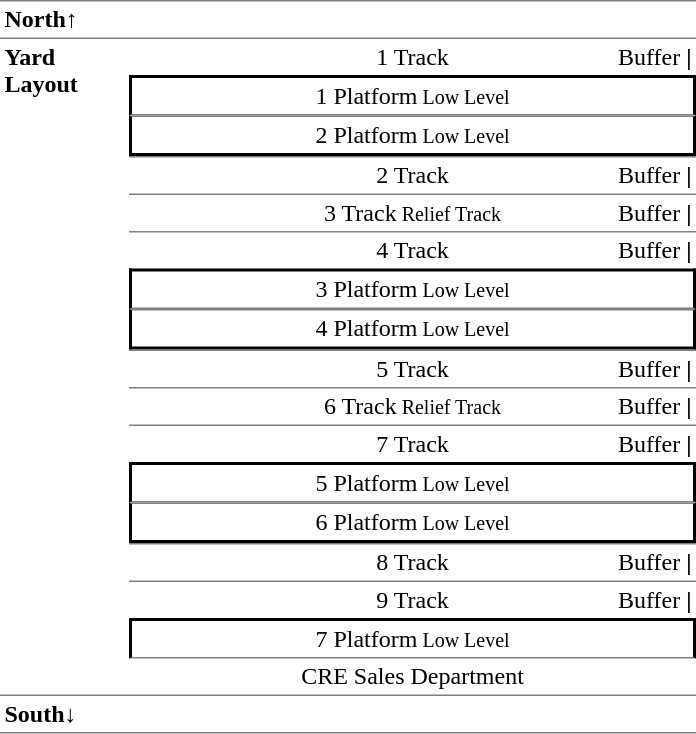<table border=0 cellspacing=0 cellpadding=3>
<tr>
<td style="border-top:solid 1px gray;" width=80 valign=top><strong>North↑</strong></td>
<td style="border-top:solid 1px gray;" width=120 valign=top></td>
<td style="border-top:solid 1px gray;" width=120 valign=top></td>
<td style="border-top:solid 1px gray;" width=120 valign=top></td>
</tr>
<tr>
<td style="border-top:solid 1px gray;border-bottom:solid 1px gray;" rowspan=18 valign=top><strong>Yard Layout</strong></td>
</tr>
<tr>
<td style="border-top:solid 1px gray;" valign=top></td>
<td style="border-top:solid 1px gray;" valign=top align=center>1 Track</td>
<td style="border-top:solid 1px gray;" valign=top align=right>Buffer <strong>|</strong></td>
</tr>
<tr>
<td style="border-top:solid 2px black;border-right:solid 2px black;border-left:solid 2px black;border-bottom:solid 1px gray;text-align:center;" colspan=3>1 Platform<small> Low Level </small></td>
</tr>
<tr>
<td style="border-top:solid 1px gray;border-right:solid 2px black;border-left:solid 2px black;border-bottom:solid 2px black;text-align:center;" colspan=3>2 Platform<small> Low Level </small></td>
</tr>
<tr>
<td style="border-top:solid 1px gray;" valign=top></td>
<td style="border-top:solid 1px gray;" valign=top align=center>2 Track</td>
<td style="border-top:solid 1px gray;" valign=top align=right>Buffer <strong>|</strong></td>
</tr>
<tr>
<td style="border-top:solid 1px gray;" valign=top></td>
<td style="border-top:solid 1px gray;" valign=top align=center>3 Track<small> Relief Track </small></td>
<td style="border-top:solid 1px gray;" valign=top align=right>Buffer <strong>|</strong></td>
</tr>
<tr>
<td style="border-top:solid 1px gray;" valign=top></td>
<td style="border-top:solid 1px gray;" valign=top align=center>4 Track</td>
<td style="border-top:solid 1px gray;" valign=top align=right>Buffer <strong>|</strong></td>
</tr>
<tr>
<td style="border-top:solid 2px black;border-right:solid 2px black;border-left:solid 2px black;border-bottom:solid 1px gray;text-align:center;" colspan=3>3 Platform<small> Low Level </small></td>
</tr>
<tr>
<td style="border-top:solid 1px gray;border-right:solid 2px black;border-left:solid 2px black;border-bottom:solid 2px black;text-align:center;" colspan=3>4 Platform<small> Low Level </small></td>
</tr>
<tr>
<td style="border-top:solid 1px gray;" valign=top></td>
<td style="border-top:solid 1px gray;" valign=top align=center>5 Track</td>
<td style="border-top:solid 1px gray;" valign=top align=right>Buffer <strong>|</strong></td>
</tr>
<tr>
<td style="border-top:solid 1px gray;" valign=top></td>
<td style="border-top:solid 1px gray;" valign=top align=center>6 Track<small> Relief Track </small></td>
<td style="border-top:solid 1px gray;" valign=top align=right>Buffer <strong>|</strong></td>
</tr>
<tr>
<td style="border-top:solid 1px gray;" valign=top></td>
<td style="border-top:solid 1px gray;" valign=top align=center>7 Track</td>
<td style="border-top:solid 1px gray;" valign=top align=right>Buffer <strong>|</strong></td>
</tr>
<tr>
<td style="border-top:solid 2px black;border-right:solid 2px black;border-left:solid 2px black;border-bottom:solid 1px gray;text-align:center;" colspan=3>5 Platform<small> Low Level </small></td>
</tr>
<tr>
<td style="border-top:solid 1px gray;border-right:solid 2px black;border-left:solid 2px black;border-bottom:solid 2px black;text-align:center;" colspan=3>6 Platform<small> Low Level </small></td>
</tr>
<tr>
<td style="border-top:solid 1px gray;" valign=top></td>
<td style="border-top:solid 1px gray;" valign=top align=center>8 Track</td>
<td style="border-top:solid 1px gray;" valign=top align=right>Buffer <strong>|</strong></td>
</tr>
<tr>
<td style="border-top:solid 1px gray;" valign=top></td>
<td style="border-top:solid 1px gray;" valign=top align=center>9 Track</td>
<td style="border-top:solid 1px gray;" valign=top align=right>Buffer <strong>|</strong></td>
</tr>
<tr>
<td style="border-top:solid 2px black;border-right:solid 2px black;border-left:solid 2px black;border-bottom:solid 1px gray;text-align:center;" colspan=3>7 Platform<small> Low Level </small></td>
</tr>
<tr>
<td style="border-bottom:solid 1px gray;text-align:center;" colspan=3>CRE Sales Department</td>
</tr>
<tr>
<td style="border-bottom:solid 1px gray;" rowspan=1 valign=top><strong>South↓</strong></td>
<td style="border-bottom:solid 1px gray;" valign=top></td>
<td style="border-bottom:solid 1px gray;" valign=top></td>
<td style="border-bottom:solid 1px gray;" valign=top></td>
</tr>
</table>
